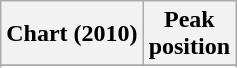<table class="wikitable sortable plainrowheaders" style="text-align:center;">
<tr>
<th>Chart (2010)</th>
<th>Peak<br>position</th>
</tr>
<tr>
</tr>
<tr>
</tr>
</table>
